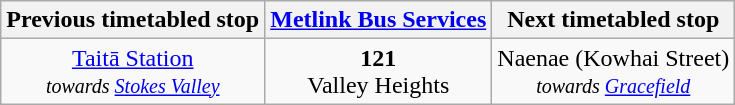<table class="wikitable">
<tr>
<th>Previous timetabled stop</th>
<th><a href='#'>Metlink Bus Services</a></th>
<th>Next timetabled stop</th>
</tr>
<tr>
<td align="center"><a href='#'>Taitā Station</a><br><small><em>towards <a href='#'>Stokes Valley</a></em></small></td>
<td align="center"><span><strong>121</strong></span><br>Valley Heights</td>
<td align="center">Naenae (Kowhai Street)<br><small><em>towards <a href='#'>Gracefield</a></em></small></td>
</tr>
</table>
